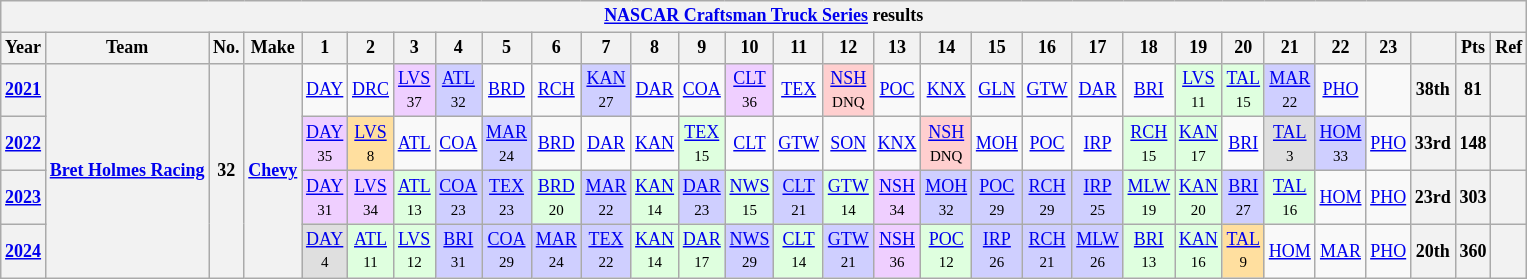<table class="wikitable" style="text-align:center; font-size:75%">
<tr>
<th colspan=45><a href='#'>NASCAR Craftsman Truck Series</a> results</th>
</tr>
<tr>
<th>Year</th>
<th>Team</th>
<th>No.</th>
<th>Make</th>
<th>1</th>
<th>2</th>
<th>3</th>
<th>4</th>
<th>5</th>
<th>6</th>
<th>7</th>
<th>8</th>
<th>9</th>
<th>10</th>
<th>11</th>
<th>12</th>
<th>13</th>
<th>14</th>
<th>15</th>
<th>16</th>
<th>17</th>
<th>18</th>
<th>19</th>
<th>20</th>
<th>21</th>
<th>22</th>
<th>23</th>
<th></th>
<th>Pts</th>
<th>Ref</th>
</tr>
<tr>
<th><a href='#'>2021</a></th>
<th rowspan=4><a href='#'>Bret Holmes Racing</a></th>
<th rowspan=4>32</th>
<th rowspan=4><a href='#'>Chevy</a></th>
<td><a href='#'>DAY</a></td>
<td><a href='#'>DRC</a></td>
<td style="background:#EFCFFF;"><a href='#'>LVS</a><br><small>37</small></td>
<td style="background:#CFCFFF;"><a href='#'>ATL</a><br><small>32</small></td>
<td><a href='#'>BRD</a></td>
<td><a href='#'>RCH</a></td>
<td style="background:#CFCFFF;"><a href='#'>KAN</a><br><small>27</small></td>
<td><a href='#'>DAR</a></td>
<td><a href='#'>COA</a></td>
<td style="background:#EFCFFF;"><a href='#'>CLT</a><br><small>36</small></td>
<td><a href='#'>TEX</a></td>
<td style="background:#FFCFCF;"><a href='#'>NSH</a><br><small>DNQ</small></td>
<td><a href='#'>POC</a></td>
<td><a href='#'>KNX</a></td>
<td><a href='#'>GLN</a></td>
<td><a href='#'>GTW</a></td>
<td><a href='#'>DAR</a></td>
<td><a href='#'>BRI</a></td>
<td style="background:#DFFFDF;"><a href='#'>LVS</a><br><small>11</small></td>
<td style="background:#DFFFDF;"><a href='#'>TAL</a><br><small>15</small></td>
<td style="background:#CFCFFF;"><a href='#'>MAR</a><br><small>22</small></td>
<td><a href='#'>PHO</a></td>
<td></td>
<th>38th</th>
<th>81</th>
<th></th>
</tr>
<tr>
<th><a href='#'>2022</a></th>
<td style="background:#EFCFFF;"><a href='#'>DAY</a><br><small>35</small></td>
<td style="background:#FFDF9F;"><a href='#'>LVS</a><br><small>8</small></td>
<td><a href='#'>ATL</a></td>
<td><a href='#'>COA</a></td>
<td style="background:#CFCFFF;"><a href='#'>MAR</a><br><small>24</small></td>
<td><a href='#'>BRD</a></td>
<td><a href='#'>DAR</a></td>
<td><a href='#'>KAN</a></td>
<td style="background:#DFFFDF;"><a href='#'>TEX</a><br><small>15</small></td>
<td><a href='#'>CLT</a></td>
<td><a href='#'>GTW</a></td>
<td><a href='#'>SON</a></td>
<td><a href='#'>KNX</a></td>
<td style="background:#FFCFCF;"><a href='#'>NSH</a><br><small>DNQ</small></td>
<td><a href='#'>MOH</a></td>
<td><a href='#'>POC</a></td>
<td><a href='#'>IRP</a></td>
<td style="background:#DFFFDF;"><a href='#'>RCH</a><br><small>15</small></td>
<td style="background:#DFFFDF;"><a href='#'>KAN</a><br><small>17</small></td>
<td><a href='#'>BRI</a></td>
<td style="background:#DFDFDF;"><a href='#'>TAL</a><br><small>3</small></td>
<td style="background:#CFCFFF;"><a href='#'>HOM</a><br><small>33</small></td>
<td><a href='#'>PHO</a></td>
<th>33rd</th>
<th>148</th>
<th></th>
</tr>
<tr>
<th><a href='#'>2023</a></th>
<td style="background:#EFCFFF;"><a href='#'>DAY</a><br><small>31</small></td>
<td style="background:#EFCFFF;"><a href='#'>LVS</a><br><small>34</small></td>
<td style="background:#DFFFDF;"><a href='#'>ATL</a><br><small>13</small></td>
<td style="background:#CFCFFF;"><a href='#'>COA</a><br><small>23</small></td>
<td style="background:#CFCFFF;"><a href='#'>TEX</a><br><small>23</small></td>
<td style="background:#DFFFDF;"><a href='#'>BRD</a><br><small>20</small></td>
<td style="background:#CFCFFF;"><a href='#'>MAR</a><br><small>22</small></td>
<td style="background:#DFFFDF;"><a href='#'>KAN</a><br><small>14</small></td>
<td style="background:#CFCFFF;"><a href='#'>DAR</a><br><small>23</small></td>
<td style="background:#DFFFDF;"><a href='#'>NWS</a><br><small>15</small></td>
<td style="background:#CFCFFF;"><a href='#'>CLT</a><br><small>21</small></td>
<td style="background:#DFFFDF;"><a href='#'>GTW</a><br><small>14</small></td>
<td style="background:#EFCFFF;"><a href='#'>NSH</a><br><small>34</small></td>
<td style="background:#CFCFFF;"><a href='#'>MOH</a><br><small>32</small></td>
<td style="background:#CFCFFF;"><a href='#'>POC</a><br><small>29</small></td>
<td style="background:#CFCFFF;"><a href='#'>RCH</a><br><small>29</small></td>
<td style="background:#CFCFFF;"><a href='#'>IRP</a><br><small>25</small></td>
<td style="background:#DFFFDF;"><a href='#'>MLW</a><br><small>19</small></td>
<td style="background:#DFFFDF;"><a href='#'>KAN</a><br><small>20</small></td>
<td style="background:#CFCFFF;"><a href='#'>BRI</a><br><small>27</small></td>
<td style="background:#DFFFDF;"><a href='#'>TAL</a><br><small>16</small></td>
<td><a href='#'>HOM</a></td>
<td><a href='#'>PHO</a></td>
<th>23rd</th>
<th>303</th>
<th></th>
</tr>
<tr>
<th><a href='#'>2024</a></th>
<td style="background:#DFDFDF;"><a href='#'>DAY</a><br><small>4</small></td>
<td style="background:#DFFFDF;"><a href='#'>ATL</a><br><small>11</small></td>
<td style="background:#DFFFDF;"><a href='#'>LVS</a><br><small>12</small></td>
<td style="background:#CFCFFF;"><a href='#'>BRI</a><br><small>31</small></td>
<td style="background:#CFCFFF;"><a href='#'>COA</a><br><small>29</small></td>
<td style="background:#CFCFFF;"><a href='#'>MAR</a><br><small>24</small></td>
<td style="background:#CFCFFF;"><a href='#'>TEX</a><br><small>22</small></td>
<td style="background:#DFFFDF;"><a href='#'>KAN</a><br><small>14</small></td>
<td style="background:#DFFFDF;"><a href='#'>DAR</a><br><small>17</small></td>
<td style="background:#CFCFFF;"><a href='#'>NWS</a><br><small>29</small></td>
<td style="background:#DFFFDF;"><a href='#'>CLT</a><br><small>14</small></td>
<td style="background:#CFCFFF;"><a href='#'>GTW</a><br><small>21</small></td>
<td style="background:#EFCFFF;"><a href='#'>NSH</a><br><small>36</small></td>
<td style="background:#DFFFDF;"><a href='#'>POC</a><br><small>12</small></td>
<td style="background:#CFCFFF;"><a href='#'>IRP</a><br><small>26</small></td>
<td style="background:#CFCFFF;"><a href='#'>RCH</a><br><small>21</small></td>
<td style="background:#CFCFFF;"><a href='#'>MLW</a><br><small>26</small></td>
<td style="background:#DFFFDF;"><a href='#'>BRI</a><br><small>13</small></td>
<td style="background:#DFFFDF;"><a href='#'>KAN</a><br><small>16</small></td>
<td style="background:#FFDF9F;"><a href='#'>TAL</a><br><small>9</small></td>
<td><a href='#'>HOM</a></td>
<td><a href='#'>MAR</a></td>
<td><a href='#'>PHO</a></td>
<th>20th</th>
<th>360</th>
<th></th>
</tr>
</table>
